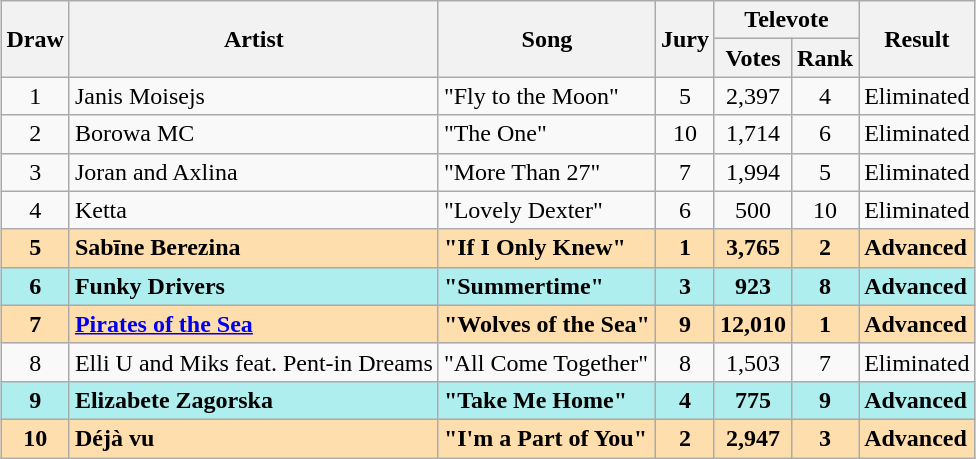<table class="sortable wikitable" style="margin: 1em auto 1em auto; text-align:center">
<tr>
<th rowspan="2">Draw</th>
<th rowspan="2">Artist</th>
<th rowspan="2">Song</th>
<th rowspan="2">Jury</th>
<th colspan="2">Televote</th>
<th rowspan="2">Result</th>
</tr>
<tr>
<th>Votes</th>
<th>Rank</th>
</tr>
<tr>
<td>1</td>
<td align="left">Janis Moisejs</td>
<td align="left">"Fly to the Moon"</td>
<td>5</td>
<td>2,397</td>
<td>4</td>
<td align="left">Eliminated</td>
</tr>
<tr>
<td>2</td>
<td align="left">Borowa MC</td>
<td align="left">"The One"</td>
<td>10</td>
<td>1,714</td>
<td>6</td>
<td align="left">Eliminated</td>
</tr>
<tr>
<td>3</td>
<td align="left">Joran and Axlina</td>
<td align="left">"More Than 27"</td>
<td>7</td>
<td>1,994</td>
<td>5</td>
<td align="left">Eliminated</td>
</tr>
<tr>
<td>4</td>
<td align="left">Ketta</td>
<td align="left">"Lovely Dexter"</td>
<td>6</td>
<td>500</td>
<td>10</td>
<td align="left">Eliminated</td>
</tr>
<tr style="font-weight:bold; background:navajowhite;">
<td>5</td>
<td align="left">Sabīne Berezina</td>
<td align="left">"If I Only Knew"</td>
<td>1</td>
<td>3,765</td>
<td>2</td>
<td align="left">Advanced</td>
</tr>
<tr style="font-weight:bold; background:paleturquoise;">
<td>6</td>
<td align="left">Funky Drivers</td>
<td align="left">"Summertime"</td>
<td>3</td>
<td>923</td>
<td>8</td>
<td align="left">Advanced</td>
</tr>
<tr style="font-weight:bold; background:navajowhite;">
<td>7</td>
<td align="left"><a href='#'>Pirates of the Sea</a></td>
<td align="left">"Wolves of the Sea"</td>
<td>9</td>
<td>12,010</td>
<td>1</td>
<td align="left">Advanced</td>
</tr>
<tr>
<td>8</td>
<td align="left">Elli U and Miks feat. Pent-in Dreams</td>
<td align="left">"All Come Together"</td>
<td>8</td>
<td>1,503</td>
<td>7</td>
<td align="left">Eliminated</td>
</tr>
<tr style="font-weight:bold; background:paleturquoise;">
<td>9</td>
<td align="left">Elizabete Zagorska</td>
<td align="left">"Take Me Home"</td>
<td>4</td>
<td>775</td>
<td>9</td>
<td align="left">Advanced</td>
</tr>
<tr style="font-weight:bold; background:navajowhite;">
<td>10</td>
<td align="left">Déjà vu</td>
<td align="left">"I'm a Part of You"</td>
<td>2</td>
<td>2,947</td>
<td>3</td>
<td align="left">Advanced</td>
</tr>
</table>
